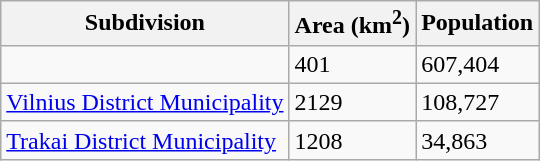<table class="wikitable">
<tr>
<th>Subdivision</th>
<th>Area (km<sup>2</sup>)</th>
<th>Population</th>
</tr>
<tr>
<td></td>
<td>401</td>
<td>607,404</td>
</tr>
<tr>
<td> <a href='#'>Vilnius District Municipality</a></td>
<td>2129</td>
<td>108,727</td>
</tr>
<tr>
<td> <a href='#'>Trakai District Municipality</a></td>
<td>1208</td>
<td>34,863</td>
</tr>
</table>
